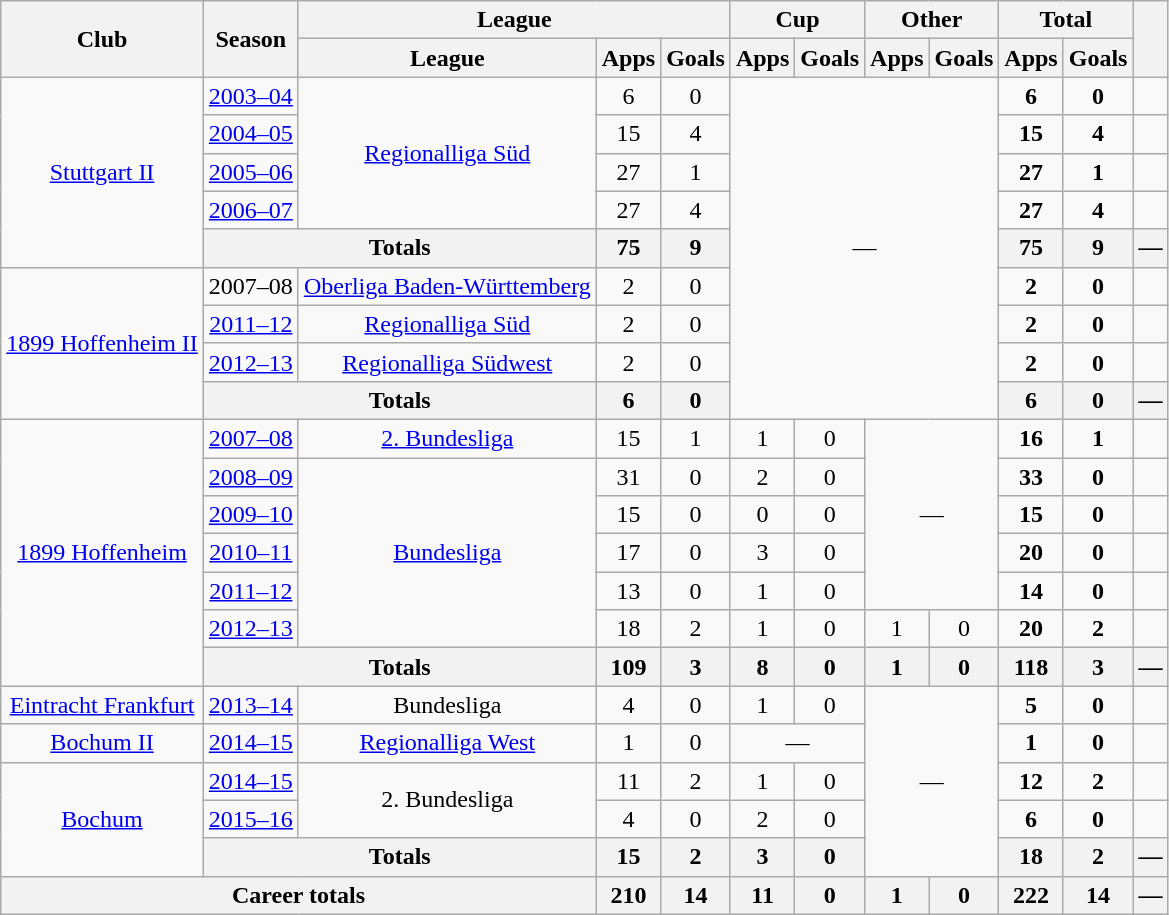<table class="wikitable" Style="text-align: center">
<tr>
<th rowspan="2">Club</th>
<th rowspan="2">Season</th>
<th colspan="3">League</th>
<th colspan="2">Cup</th>
<th colspan="2">Other</th>
<th colspan="2">Total</th>
<th rowspan="2"></th>
</tr>
<tr>
<th>League</th>
<th>Apps</th>
<th>Goals</th>
<th>Apps</th>
<th>Goals</th>
<th>Apps</th>
<th>Goals</th>
<th>Apps</th>
<th>Goals</th>
</tr>
<tr>
<td rowspan="5"><a href='#'>Stuttgart II</a></td>
<td><a href='#'>2003–04</a></td>
<td rowspan="4"><a href='#'>Regionalliga Süd</a></td>
<td>6</td>
<td>0</td>
<td rowspan="9" colspan="4">—</td>
<td><strong>6</strong></td>
<td><strong>0</strong></td>
<td></td>
</tr>
<tr>
<td><a href='#'>2004–05</a></td>
<td>15</td>
<td>4</td>
<td><strong>15</strong></td>
<td><strong>4</strong></td>
<td></td>
</tr>
<tr>
<td><a href='#'>2005–06</a></td>
<td>27</td>
<td>1</td>
<td><strong>27</strong></td>
<td><strong>1</strong></td>
<td></td>
</tr>
<tr>
<td><a href='#'>2006–07</a></td>
<td>27</td>
<td>4</td>
<td><strong>27</strong></td>
<td><strong>4</strong></td>
<td></td>
</tr>
<tr>
<th colspan="2">Totals</th>
<th>75</th>
<th>9</th>
<th>75</th>
<th>9</th>
<th>—</th>
</tr>
<tr>
<td rowspan="4"><a href='#'>1899 Hoffenheim II</a></td>
<td>2007–08</td>
<td><a href='#'>Oberliga Baden-Württemberg</a></td>
<td>2</td>
<td>0</td>
<td><strong>2</strong></td>
<td><strong>0</strong></td>
<td></td>
</tr>
<tr>
<td><a href='#'>2011–12</a></td>
<td><a href='#'>Regionalliga Süd</a></td>
<td>2</td>
<td>0</td>
<td><strong>2</strong></td>
<td><strong>0</strong></td>
<td></td>
</tr>
<tr>
<td><a href='#'>2012–13</a></td>
<td><a href='#'>Regionalliga Südwest</a></td>
<td>2</td>
<td>0</td>
<td><strong>2</strong></td>
<td><strong>0</strong></td>
<td></td>
</tr>
<tr>
<th colspan="2">Totals</th>
<th>6</th>
<th>0</th>
<th>6</th>
<th>0</th>
<th>—</th>
</tr>
<tr>
<td rowspan="7"><a href='#'>1899 Hoffenheim</a></td>
<td><a href='#'>2007–08</a></td>
<td><a href='#'>2. Bundesliga</a></td>
<td>15</td>
<td>1</td>
<td>1</td>
<td>0</td>
<td rowspan="5" colspan="2">—</td>
<td><strong>16</strong></td>
<td><strong>1</strong></td>
<td></td>
</tr>
<tr>
<td><a href='#'>2008–09</a></td>
<td rowspan="5"><a href='#'>Bundesliga</a></td>
<td>31</td>
<td>0</td>
<td>2</td>
<td>0</td>
<td><strong>33</strong></td>
<td><strong>0</strong></td>
<td></td>
</tr>
<tr>
<td><a href='#'>2009–10</a></td>
<td>15</td>
<td>0</td>
<td>0</td>
<td>0</td>
<td><strong>15</strong></td>
<td><strong>0</strong></td>
<td></td>
</tr>
<tr>
<td><a href='#'>2010–11</a></td>
<td>17</td>
<td>0</td>
<td>3</td>
<td>0</td>
<td><strong>20</strong></td>
<td><strong>0</strong></td>
<td></td>
</tr>
<tr>
<td><a href='#'>2011–12</a></td>
<td>13</td>
<td>0</td>
<td>1</td>
<td>0</td>
<td><strong>14</strong></td>
<td><strong>0</strong></td>
<td></td>
</tr>
<tr>
<td><a href='#'>2012–13</a></td>
<td>18</td>
<td>2</td>
<td>1</td>
<td>0</td>
<td>1</td>
<td>0</td>
<td><strong>20</strong></td>
<td><strong>2</strong></td>
<td></td>
</tr>
<tr>
<th colspan="2">Totals</th>
<th>109</th>
<th>3</th>
<th>8</th>
<th>0</th>
<th>1</th>
<th>0</th>
<th>118</th>
<th>3</th>
<th>—</th>
</tr>
<tr>
<td><a href='#'>Eintracht Frankfurt</a></td>
<td><a href='#'>2013–14</a></td>
<td>Bundesliga</td>
<td>4</td>
<td>0</td>
<td>1</td>
<td>0</td>
<td rowspan="5" colspan="2">—</td>
<td><strong>5</strong></td>
<td><strong>0</strong></td>
<td></td>
</tr>
<tr>
<td><a href='#'>Bochum II</a></td>
<td><a href='#'>2014–15</a></td>
<td><a href='#'>Regionalliga West</a></td>
<td>1</td>
<td>0</td>
<td colspan="2">—</td>
<td><strong>1</strong></td>
<td><strong>0</strong></td>
<td></td>
</tr>
<tr>
<td rowspan="3"><a href='#'>Bochum</a></td>
<td><a href='#'>2014–15</a></td>
<td rowspan="2">2. Bundesliga</td>
<td>11</td>
<td>2</td>
<td>1</td>
<td>0</td>
<td><strong>12</strong></td>
<td><strong>2</strong></td>
<td></td>
</tr>
<tr>
<td><a href='#'>2015–16</a></td>
<td>4</td>
<td>0</td>
<td>2</td>
<td>0</td>
<td><strong>6</strong></td>
<td><strong>0</strong></td>
<td></td>
</tr>
<tr>
<th colspan="2">Totals</th>
<th>15</th>
<th>2</th>
<th>3</th>
<th>0</th>
<th>18</th>
<th>2</th>
<th>—</th>
</tr>
<tr>
<th colspan="3">Career totals</th>
<th>210</th>
<th>14</th>
<th>11</th>
<th>0</th>
<th>1</th>
<th>0</th>
<th>222</th>
<th>14</th>
<th>—</th>
</tr>
</table>
